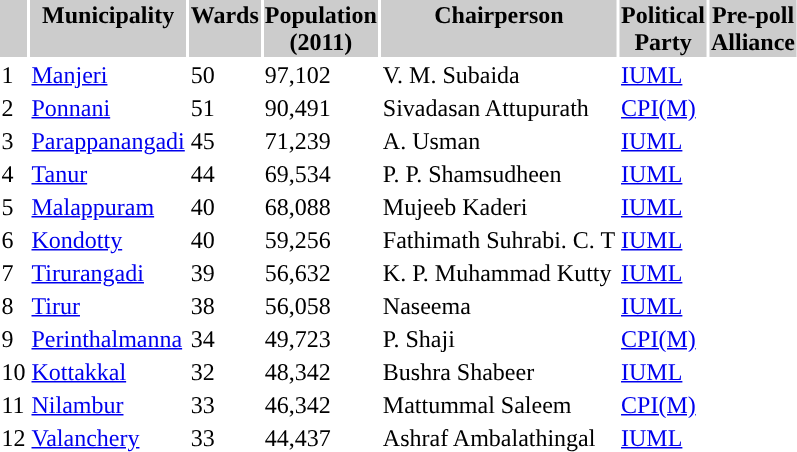<table class="toccolours" 1" cellpadding="1" style="float:left margin-right">
<tr style="background:#ccc; vertical-align:top;">
<th></th>
<th>Municipality</th>
<th>Wards</th>
<th>Population<br>(2011)</th>
<th>Chairperson </th>
<th>Political <br>Party</th>
<th>Pre-poll<br>Alliance</th>
</tr>
<tr>
<td>1</td>
<td><a href='#'>Manjeri</a></td>
<td>50</td>
<td>97,102</td>
<td>V. M. Subaida</td>
<td style="background-color:"><a href='#'><span>IUML</span></a></td>
<td></td>
</tr>
<tr>
<td>2</td>
<td><a href='#'>Ponnani</a></td>
<td>51</td>
<td>90,491</td>
<td>Sivadasan Attupurath</td>
<td style="background-color:"><a href='#'><span>CPI(M)</span></a></td>
<td></td>
</tr>
<tr>
<td>3</td>
<td><a href='#'>Parappanangadi</a></td>
<td>45</td>
<td>71,239</td>
<td>A. Usman</td>
<td style="background-color:"><a href='#'><span>IUML</span></a></td>
<td></td>
</tr>
<tr>
<td>4</td>
<td><a href='#'>Tanur</a></td>
<td>44</td>
<td>69,534</td>
<td>P. P. Shamsudheen</td>
<td style="background-color:"><a href='#'><span>IUML</span></a></td>
<td></td>
</tr>
<tr>
<td>5</td>
<td><a href='#'>Malappuram</a></td>
<td>40</td>
<td>68,088</td>
<td>Mujeeb Kaderi</td>
<td style="background-color:"><a href='#'><span>IUML</span></a></td>
<td></td>
</tr>
<tr>
<td>6</td>
<td><a href='#'>Kondotty</a></td>
<td>40</td>
<td>59,256</td>
<td>Fathimath Suhrabi. C. T</td>
<td style="background-color:"><a href='#'><span>IUML</span></a></td>
<td></td>
</tr>
<tr>
<td>7</td>
<td><a href='#'>Tirurangadi</a></td>
<td>39</td>
<td>56,632</td>
<td>K. P. Muhammad Kutty</td>
<td style="background-color:"><a href='#'><span>IUML</span></a></td>
<td></td>
</tr>
<tr>
<td>8</td>
<td><a href='#'>Tirur</a></td>
<td>38</td>
<td>56,058</td>
<td>Naseema</td>
<td style="background-color:"><a href='#'><span>IUML</span></a></td>
<td></td>
</tr>
<tr>
<td>9</td>
<td><a href='#'>Perinthalmanna</a></td>
<td>34</td>
<td>49,723</td>
<td>P. Shaji</td>
<td style="background-color:"><a href='#'><span>CPI(M)</span></a></td>
<td></td>
</tr>
<tr>
<td>10</td>
<td><a href='#'>Kottakkal</a></td>
<td>32</td>
<td>48,342</td>
<td>Bushra Shabeer</td>
<td style="background-color:"><a href='#'><span>IUML</span></a></td>
<td></td>
</tr>
<tr>
<td>11</td>
<td><a href='#'>Nilambur</a></td>
<td>33</td>
<td>46,342</td>
<td>Mattummal Saleem</td>
<td style="background-color:"><a href='#'><span>CPI(M)</span></a></td>
<td></td>
</tr>
<tr>
<td>12</td>
<td><a href='#'>Valanchery</a></td>
<td>33</td>
<td>44,437</td>
<td>Ashraf Ambalathingal</td>
<td style="background-color:"><a href='#'><span>IUML</span></a></td>
<td></td>
</tr>
</table>
